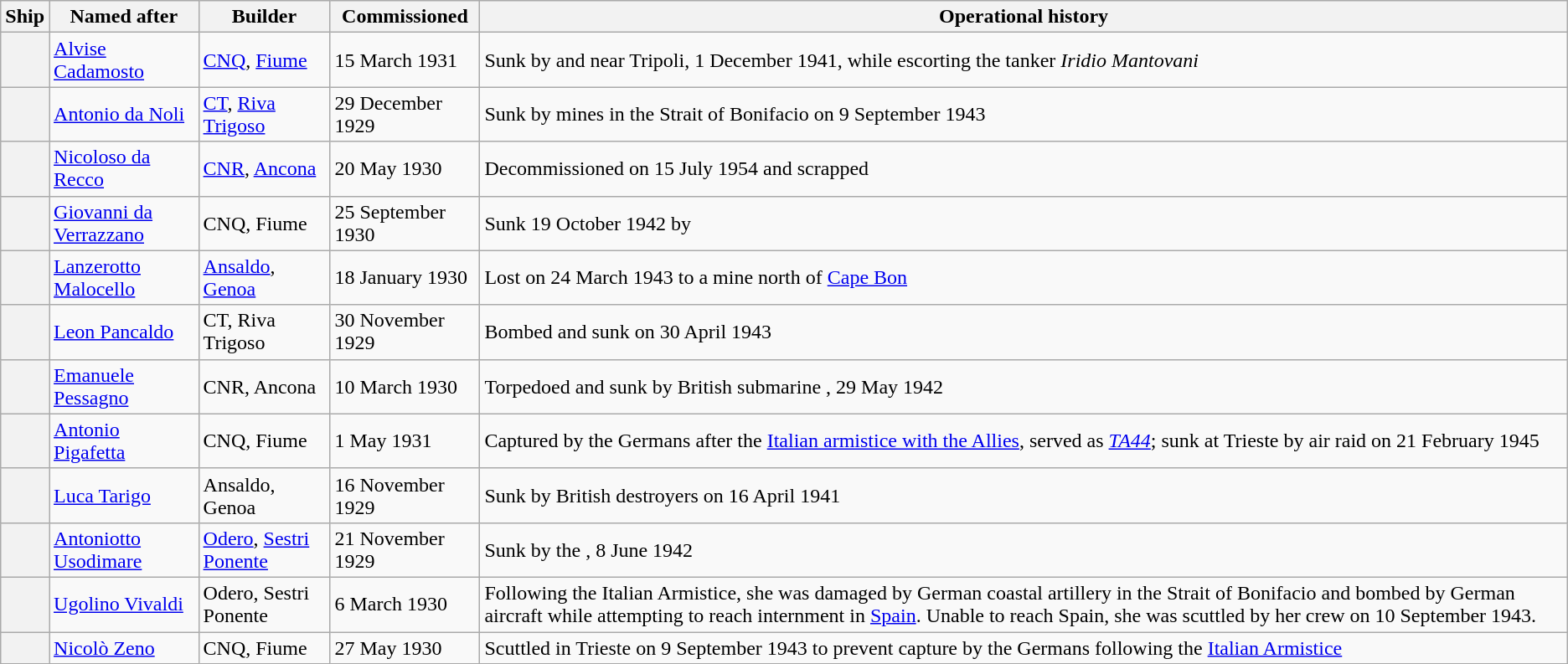<table class="sortable wikitable plainrowheaders">
<tr>
<th scope="col">Ship</th>
<th scope="col">Named after</th>
<th scope="col">Builder</th>
<th scope="col">Commissioned</th>
<th scope="col">Operational history</th>
</tr>
<tr>
<th scope="row"></th>
<td><a href='#'>Alvise Cadamosto</a></td>
<td><a href='#'>CNQ</a>, <a href='#'>Fiume</a></td>
<td>15 March 1931</td>
<td>Sunk by  and  near Tripoli, 1 December 1941, while escorting the tanker <em>Iridio Mantovani</em></td>
</tr>
<tr>
<th scope="row"></th>
<td><a href='#'>Antonio da Noli</a></td>
<td><a href='#'>CT</a>, <a href='#'>Riva Trigoso</a></td>
<td>29 December 1929</td>
<td>Sunk by mines in the Strait of Bonifacio on 9 September 1943</td>
</tr>
<tr>
<th scope="row"></th>
<td><a href='#'>Nicoloso da Recco</a></td>
<td><a href='#'>CNR</a>, <a href='#'>Ancona</a></td>
<td>20 May 1930</td>
<td>Decommissioned on 15 July 1954 and scrapped</td>
</tr>
<tr>
<th scope="row"></th>
<td><a href='#'>Giovanni da Verrazzano</a></td>
<td>CNQ, Fiume</td>
<td>25 September 1930</td>
<td>Sunk 19 October 1942 by </td>
</tr>
<tr>
<th scope="row"></th>
<td><a href='#'>Lanzerotto Malocello</a></td>
<td><a href='#'>Ansaldo</a>, <a href='#'>Genoa</a></td>
<td>18 January 1930</td>
<td>Lost on 24 March 1943 to a mine north of <a href='#'>Cape Bon</a></td>
</tr>
<tr>
<th scope="row"></th>
<td><a href='#'>Leon Pancaldo</a></td>
<td>CT, Riva Trigoso</td>
<td>30 November 1929</td>
<td>Bombed and sunk on 30 April 1943</td>
</tr>
<tr>
<th scope="row"></th>
<td><a href='#'>Emanuele Pessagno</a></td>
<td>CNR, Ancona</td>
<td>10 March 1930</td>
<td>Torpedoed and sunk by British submarine , 29 May 1942</td>
</tr>
<tr>
<th scope="row"></th>
<td><a href='#'>Antonio Pigafetta</a></td>
<td>CNQ, Fiume</td>
<td>1 May 1931</td>
<td>Captured by the Germans after the <a href='#'>Italian armistice with the Allies</a>, served as <em><a href='#'>TA44</a></em>; sunk at Trieste by air raid on 21 February 1945</td>
</tr>
<tr>
<th scope="row"></th>
<td><a href='#'>Luca Tarigo</a></td>
<td>Ansaldo, Genoa</td>
<td>16 November 1929</td>
<td>Sunk by British destroyers on 16 April 1941</td>
</tr>
<tr>
<th scope="row"></th>
<td><a href='#'>Antoniotto Usodimare</a></td>
<td><a href='#'>Odero</a>, <a href='#'>Sestri Ponente</a></td>
<td>21 November 1929</td>
<td>Sunk by the , 8 June 1942</td>
</tr>
<tr>
<th scope="row"></th>
<td><a href='#'>Ugolino Vivaldi</a></td>
<td>Odero, Sestri Ponente</td>
<td>6 March 1930</td>
<td>Following the Italian Armistice, she was damaged by German coastal artillery in the Strait of Bonifacio and bombed by German aircraft while attempting to reach internment in <a href='#'>Spain</a>. Unable to reach Spain, she was scuttled by her crew on 10 September 1943.</td>
</tr>
<tr>
<th scope="row"></th>
<td><a href='#'>Nicolò Zeno</a></td>
<td>CNQ, Fiume</td>
<td>27 May 1930</td>
<td>Scuttled in Trieste on 9 September 1943 to prevent capture by the Germans following the <a href='#'>Italian Armistice</a></td>
</tr>
</table>
